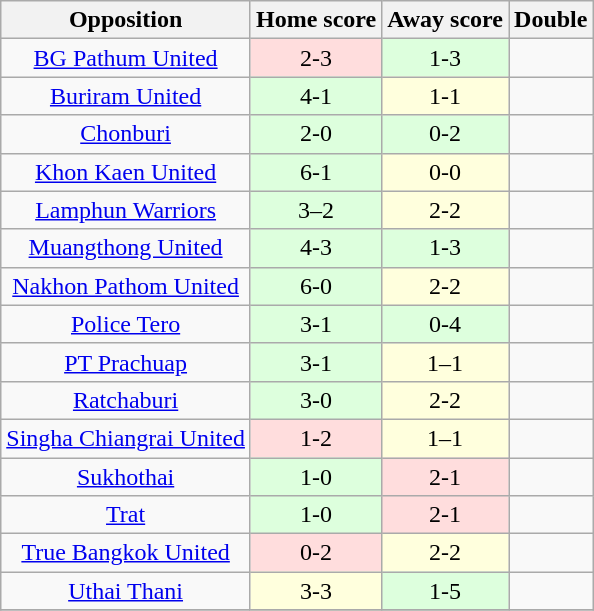<table class="wikitable" style="text-align: center;">
<tr>
<th>Opposition</th>
<th>Home score</th>
<th>Away score</th>
<th>Double</th>
</tr>
<tr>
<td><a href='#'>BG Pathum United</a></td>
<td style="background:#fdd;">2-3</td>
<td style="background:#dfd;">1-3</td>
<td></td>
</tr>
<tr>
<td><a href='#'>Buriram United</a></td>
<td style="background:#dfd;">4-1</td>
<td style="background:#ffd;">1-1</td>
<td></td>
</tr>
<tr>
<td><a href='#'>Chonburi</a></td>
<td style="background:#dfd;">2-0</td>
<td style="background:#dfd;">0-2</td>
<td></td>
</tr>
<tr>
<td><a href='#'>Khon Kaen United</a></td>
<td style="background:#dfd;">6-1</td>
<td style="background:#ffd;">0-0</td>
<td></td>
</tr>
<tr>
<td><a href='#'>Lamphun Warriors</a></td>
<td style="background:#dfd;">3–2</td>
<td style="background:#ffd;">2-2</td>
<td></td>
</tr>
<tr>
<td><a href='#'>Muangthong United</a></td>
<td style="background:#dfd;">4-3</td>
<td style="background:#dfd;">1-3</td>
<td></td>
</tr>
<tr>
<td><a href='#'>Nakhon Pathom United</a></td>
<td style="background:#dfd;">6-0</td>
<td style="background:#ffd;">2-2</td>
<td></td>
</tr>
<tr>
<td><a href='#'>Police Tero</a></td>
<td style="background:#dfd;">3-1</td>
<td style="background:#dfd;">0-4</td>
<td></td>
</tr>
<tr>
<td><a href='#'>PT Prachuap</a></td>
<td style="background:#dfd;">3-1</td>
<td style="background:#ffd;">1–1</td>
<td></td>
</tr>
<tr>
<td><a href='#'>Ratchaburi</a></td>
<td style="background:#dfd;">3-0</td>
<td style="background:#ffd;">2-2</td>
<td></td>
</tr>
<tr>
<td><a href='#'>Singha Chiangrai United</a></td>
<td style="background:#fdd;">1-2</td>
<td style="background:#ffd;">1–1</td>
<td></td>
</tr>
<tr>
<td><a href='#'>Sukhothai</a></td>
<td style="background:#dfd;">1-0</td>
<td style="background:#fdd;">2-1</td>
<td></td>
</tr>
<tr>
<td><a href='#'>Trat</a></td>
<td style="background:#dfd;">1-0</td>
<td style="background:#fdd;">2-1</td>
<td></td>
</tr>
<tr>
<td><a href='#'>True Bangkok United</a></td>
<td style="background:#fdd;">0-2</td>
<td style="background:#ffd;">2-2</td>
<td></td>
</tr>
<tr>
<td><a href='#'>Uthai Thani</a></td>
<td style="background:#ffd;">3-3</td>
<td style="background:#dfd;">1-5</td>
<td></td>
</tr>
<tr>
</tr>
</table>
